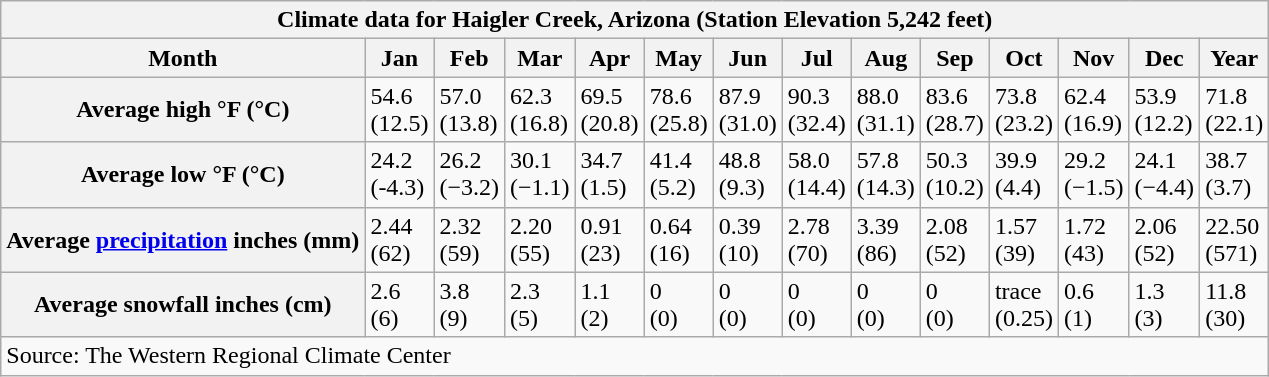<table class="wikitable mw-collapsible">
<tr>
<th colspan="14">Climate data for Haigler Creek, Arizona (Station Elevation 5,242 feet)</th>
</tr>
<tr>
<th>Month</th>
<th>Jan</th>
<th>Feb</th>
<th>Mar</th>
<th>Apr</th>
<th>May</th>
<th>Jun</th>
<th>Jul</th>
<th>Aug</th>
<th>Sep</th>
<th>Oct</th>
<th>Nov</th>
<th>Dec</th>
<th>Year</th>
</tr>
<tr>
<th>Average high °F (°C)</th>
<td>54.6<br>(12.5)</td>
<td>57.0<br>(13.8)</td>
<td>62.3<br>(16.8)</td>
<td>69.5<br>(20.8)</td>
<td>78.6<br>(25.8)</td>
<td>87.9<br>(31.0)</td>
<td>90.3<br>(32.4)</td>
<td>88.0<br>(31.1)</td>
<td>83.6<br>(28.7)</td>
<td>73.8<br>(23.2)</td>
<td>62.4<br>(16.9)</td>
<td>53.9<br>(12.2)</td>
<td>71.8<br>(22.1)</td>
</tr>
<tr>
<th>Average low °F (°C)</th>
<td>24.2<br>(-4.3)</td>
<td>26.2<br>(−3.2)</td>
<td>30.1<br>(−1.1)</td>
<td>34.7<br>(1.5)</td>
<td>41.4<br>(5.2)</td>
<td>48.8<br>(9.3)</td>
<td>58.0<br>(14.4)</td>
<td>57.8<br>(14.3)</td>
<td>50.3<br>(10.2)</td>
<td>39.9<br>(4.4)</td>
<td>29.2<br>(−1.5)</td>
<td>24.1<br>(−4.4)</td>
<td>38.7<br>(3.7)</td>
</tr>
<tr>
<th>Average <a href='#'>precipitation</a> inches (mm)</th>
<td>2.44<br>(62)</td>
<td>2.32<br>(59)</td>
<td>2.20<br>(55)</td>
<td>0.91<br>(23)</td>
<td>0.64<br>(16)</td>
<td>0.39<br>(10)</td>
<td>2.78<br>(70)</td>
<td>3.39<br>(86)</td>
<td>2.08<br>(52)</td>
<td>1.57<br>(39)</td>
<td>1.72<br>(43)</td>
<td>2.06<br>(52)</td>
<td>22.50<br>(571)</td>
</tr>
<tr>
<th>Average snowfall inches (cm)</th>
<td>2.6<br>(6)</td>
<td>3.8<br>(9)</td>
<td>2.3<br>(5)</td>
<td>1.1<br>(2)</td>
<td>0<br>(0)</td>
<td>0<br>(0)</td>
<td>0<br>(0)</td>
<td>0<br>(0)</td>
<td>0<br>(0)</td>
<td>trace<br>(0.25)</td>
<td>0.6<br>(1)</td>
<td>1.3<br>(3)</td>
<td>11.8<br>(30)</td>
</tr>
<tr>
<td colspan="14">Source: The Western Regional Climate Center</td>
</tr>
</table>
